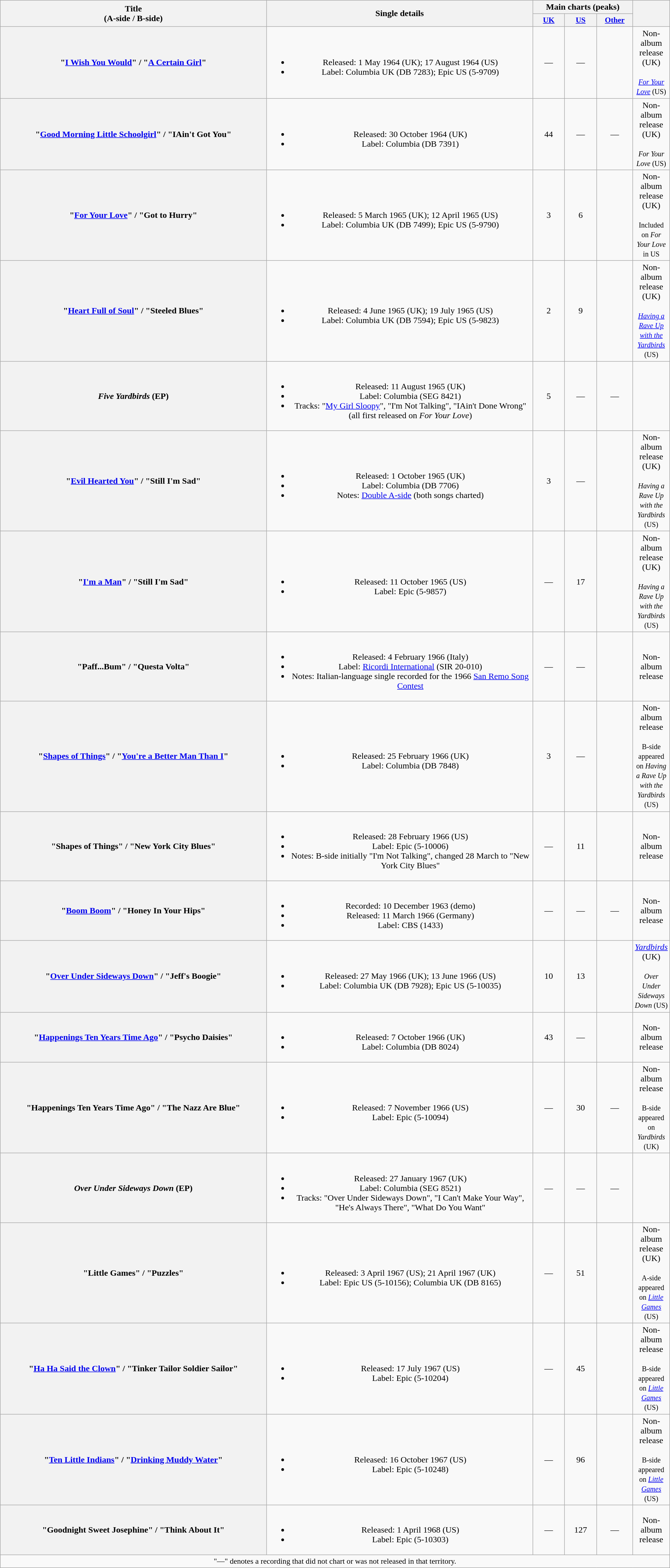<table class="wikitable plainrowheaders" style="text-align:center;">
<tr>
<th scope="col" rowspan="2" width=40%>Title<br>(A-side / B-side)</th>
<th scope="col" rowspan="2" width=40%>Single details</th>
<th scope="col" colspan="3" width=15%>Main charts (peaks)</th>
<th scope="col" rowspan="2" width=5%></th>
</tr>
<tr>
<th scope="col" style="width:2.2em;font-size:90%;"><a href='#'>UK</a><br></th>
<th scope="col" style="width:2.2em;font-size:90%;"><a href='#'>US</a><br></th>
<th scope="col" style="width:2.2em;font-size:90%;"><a href='#'>Other</a></th>
</tr>
<tr>
<th scope="row">"<a href='#'>I Wish You Would</a>" / "<a href='#'>A Certain Girl</a>"</th>
<td><br><ul><li>Released: 1 May 1964 (UK); 17 August 1964 (US)</li><li>Label: Columbia UK (DB 7283); Epic US (5-9709)</li></ul></td>
<td>—</td>
<td>—</td>
<td></td>
<td>Non-album release (UK) <br><br><small><em><a href='#'>For Your Love</a></em> (US) </small></td>
</tr>
<tr>
<th scope="row">"<a href='#'>Good Morning Little Schoolgirl</a>" / "IAin't Got You"</th>
<td><br><ul><li>Released: 30 October 1964 (UK)</li><li>Label: Columbia (DB 7391)</li></ul></td>
<td>44</td>
<td>—</td>
<td>—</td>
<td>Non-album release (UK) <br><br><small><em>For Your Love</em> (US) </small></td>
</tr>
<tr>
<th scope="row">"<a href='#'>For Your Love</a>" / "Got to Hurry"</th>
<td><br><ul><li>Released: 5 March 1965 (UK); 12 April 1965 (US)</li><li>Label: Columbia UK (DB 7499); Epic US (5-9790)</li></ul></td>
<td>3</td>
<td>6</td>
<td></td>
<td>Non-album release (UK) <br><br><small>Included on <em>For Your Love</em> in US</small></td>
</tr>
<tr>
<th scope="row">"<a href='#'>Heart Full of Soul</a>" / "Steeled Blues"</th>
<td><br><ul><li>Released: 4 June 1965 (UK); 19 July 1965 (US)</li><li>Label: Columbia UK (DB 7594); Epic US (5-9823)</li></ul></td>
<td>2</td>
<td>9</td>
<td></td>
<td>Non-album release (UK) <br><br><small> <em><a href='#'>Having a Rave Up with the Yardbirds</a></em> (US) </small></td>
</tr>
<tr>
<th scope="row"><em>Five Yardbirds</em> (EP)</th>
<td><br><ul><li>Released: 11 August 1965 (UK)</li><li>Label: Columbia (SEG 8421)</li><li>Tracks: "<a href='#'>My Girl Sloopy</a>", "I'm Not Talking", "IAin't Done Wrong" (all first released on <em>For Your Love</em>)</li></ul></td>
<td>5</td>
<td>—</td>
<td>—</td>
<td></td>
</tr>
<tr>
<th scope="row">"<a href='#'>Evil Hearted You</a>" / "Still I'm Sad"</th>
<td><br><ul><li>Released: 1 October 1965 (UK)</li><li>Label: Columbia (DB 7706)</li><li>Notes: <a href='#'>Double A-side</a> (both songs charted)</li></ul></td>
<td>3</td>
<td>—</td>
<td></td>
<td>Non-album release (UK) <br><br><small> <em>Having a Rave Up with the Yardbirds</em> (US) </small></td>
</tr>
<tr>
<th scope="row">"<a href='#'>I'm a Man</a>" / "Still I'm Sad"</th>
<td><br><ul><li>Released: 11 October 1965 (US)</li><li>Label: Epic (5-9857)</li></ul></td>
<td>—</td>
<td>17</td>
<td></td>
<td>Non-album release (UK) <br><br><small> <em>Having a Rave Up with the Yardbirds</em> (US) </small></td>
</tr>
<tr>
<th scope="row">"Paff...Bum" / "Questa Volta"</th>
<td><br><ul><li>Released: 4 February 1966 (Italy)</li><li>Label: <a href='#'>Ricordi International</a> (SIR 20-010)</li><li>Notes: Italian-language single recorded for the 1966 <a href='#'>San Remo Song Contest</a></li></ul></td>
<td>—</td>
<td>—</td>
<td></td>
<td>Non-album release</td>
</tr>
<tr>
<th scope="row">"<a href='#'>Shapes of Things</a>" / "<a href='#'>You're a Better Man Than I</a>"</th>
<td><br><ul><li>Released: 25 February 1966 (UK)</li><li>Label: Columbia (DB 7848)</li></ul></td>
<td>3</td>
<td>—</td>
<td></td>
<td>Non-album release <br><br><small> B-side appeared on <em>Having a Rave Up with the Yardbirds</em> (US) </small></td>
</tr>
<tr>
<th scope="row">"Shapes of Things" / "New York City Blues"</th>
<td><br><ul><li>Released: 28 February 1966 (US)</li><li>Label: Epic (5-10006)</li><li>Notes: B-side initially "I'm Not Talking", changed 28 March to "New York City Blues"</li></ul></td>
<td>—</td>
<td>11</td>
<td></td>
<td>Non-album release</td>
</tr>
<tr>
<th scope="row">"<a href='#'>Boom Boom</a>" / "Honey In Your Hips"</th>
<td><br><ul><li>Recorded: 10 December 1963 (demo)</li><li>Released: 11 March 1966 (Germany)</li><li>Label: CBS (1433)</li></ul></td>
<td>—</td>
<td>—</td>
<td>—</td>
<td>Non-album release</td>
</tr>
<tr>
<th scope="row">"<a href='#'>Over Under Sideways Down</a>" / "Jeff's Boogie"</th>
<td><br><ul><li>Released: 27 May 1966 (UK); 13 June 1966 (US)</li><li>Label: Columbia UK (DB 7928); Epic US (5-10035)</li></ul></td>
<td>10</td>
<td>13</td>
<td></td>
<td><em><a href='#'>Yardbirds</a></em> (UK) <br><br><small> <em>Over Under Sideways Down</em> (US) </small></td>
</tr>
<tr>
<th scope="row">"<a href='#'>Happenings Ten Years Time Ago</a>" / "Psycho Daisies"</th>
<td><br><ul><li>Released: 7 October 1966 (UK)</li><li>Label: Columbia (DB 8024)</li></ul></td>
<td>43</td>
<td>—</td>
<td></td>
<td>Non-album release</td>
</tr>
<tr>
<th scope="row">"Happenings Ten Years Time Ago" / "The Nazz Are Blue"</th>
<td><br><ul><li>Released: 7 November 1966 (US)</li><li>Label: Epic (5-10094)</li></ul></td>
<td>—</td>
<td>30</td>
<td>—</td>
<td>Non-album release <br><br><small> B-side appeared on <em>Yardbirds</em> (UK) </small></td>
</tr>
<tr>
<th scope="row"><em>Over Under Sideways Down</em> (EP)</th>
<td><br><ul><li>Released: 27 January 1967 (UK)</li><li>Label: Columbia (SEG 8521)</li><li>Tracks: "Over Under Sideways Down", "I Can't Make Your Way", "He's Always There", "What Do You Want"</li></ul></td>
<td>—</td>
<td>—</td>
<td>—</td>
<td></td>
</tr>
<tr>
<th scope="row">"Little Games" / "Puzzles"</th>
<td><br><ul><li>Released: 3 April 1967 (US); 21 April 1967 (UK)</li><li>Label: Epic US (5-10156); Columbia UK (DB 8165)</li></ul></td>
<td>—</td>
<td>51</td>
<td></td>
<td>Non-album release (UK) <br><br><small> A-side appeared on <em><a href='#'>Little Games</a></em> (US) </small></td>
</tr>
<tr>
<th scope="row">"<a href='#'>Ha Ha Said the Clown</a>" / "Tinker Tailor Soldier Sailor"</th>
<td><br><ul><li>Released: 17 July 1967 (US)</li><li>Label: Epic (5-10204)</li></ul></td>
<td>—</td>
<td>45</td>
<td></td>
<td>Non-album release <br><br><small> B-side appeared on <em><a href='#'>Little Games</a></em> (US) </small></td>
</tr>
<tr>
<th scope="row">"<a href='#'>Ten Little Indians</a>" / "<a href='#'>Drinking Muddy Water</a>"</th>
<td><br><ul><li>Released: 16 October 1967 (US)</li><li>Label: Epic (5-10248)</li></ul></td>
<td>—</td>
<td>96</td>
<td></td>
<td>Non-album release <br><br><small> B-side appeared on <em><a href='#'>Little Games</a></em> (US) </small></td>
</tr>
<tr>
<th scope="row">"Goodnight Sweet Josephine" / "Think About It"</th>
<td><br><ul><li>Released: 1 April 1968 (US)</li><li>Label: Epic (5-10303)</li></ul></td>
<td>—</td>
<td>127</td>
<td>—</td>
<td>Non-album release</td>
</tr>
<tr>
<td colspan="6" style="font-size:90%">"—" denotes a recording that did not chart or was not released in that territory.</td>
</tr>
</table>
